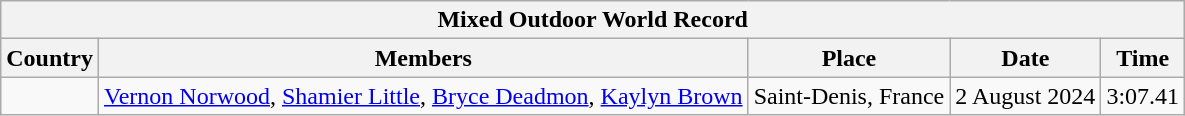<table class="wikitable">
<tr>
<th colspan="5">Mixed Outdoor World Record</th>
</tr>
<tr>
<th>Country</th>
<th>Members</th>
<th>Place</th>
<th>Date</th>
<th>Time</th>
</tr>
<tr>
<td></td>
<td><a href='#'>Vernon Norwood</a>, <a href='#'>Shamier Little</a>, <a href='#'>Bryce Deadmon</a>, <a href='#'>Kaylyn Brown</a></td>
<td>Saint-Denis, France</td>
<td>2 August 2024</td>
<td>3:07.41</td>
</tr>
</table>
